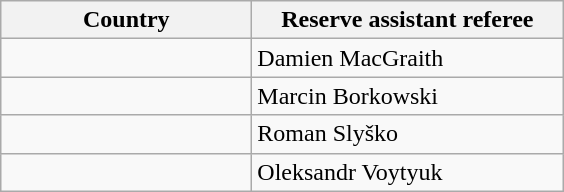<table class="wikitable">
<tr>
<th width=160>Country</th>
<th width=200>Reserve assistant referee</th>
</tr>
<tr>
<td></td>
<td>Damien MacGraith</td>
</tr>
<tr>
<td></td>
<td>Marcin Borkowski</td>
</tr>
<tr>
<td></td>
<td>Roman Slyško</td>
</tr>
<tr>
<td></td>
<td>Oleksandr Voytyuk</td>
</tr>
</table>
